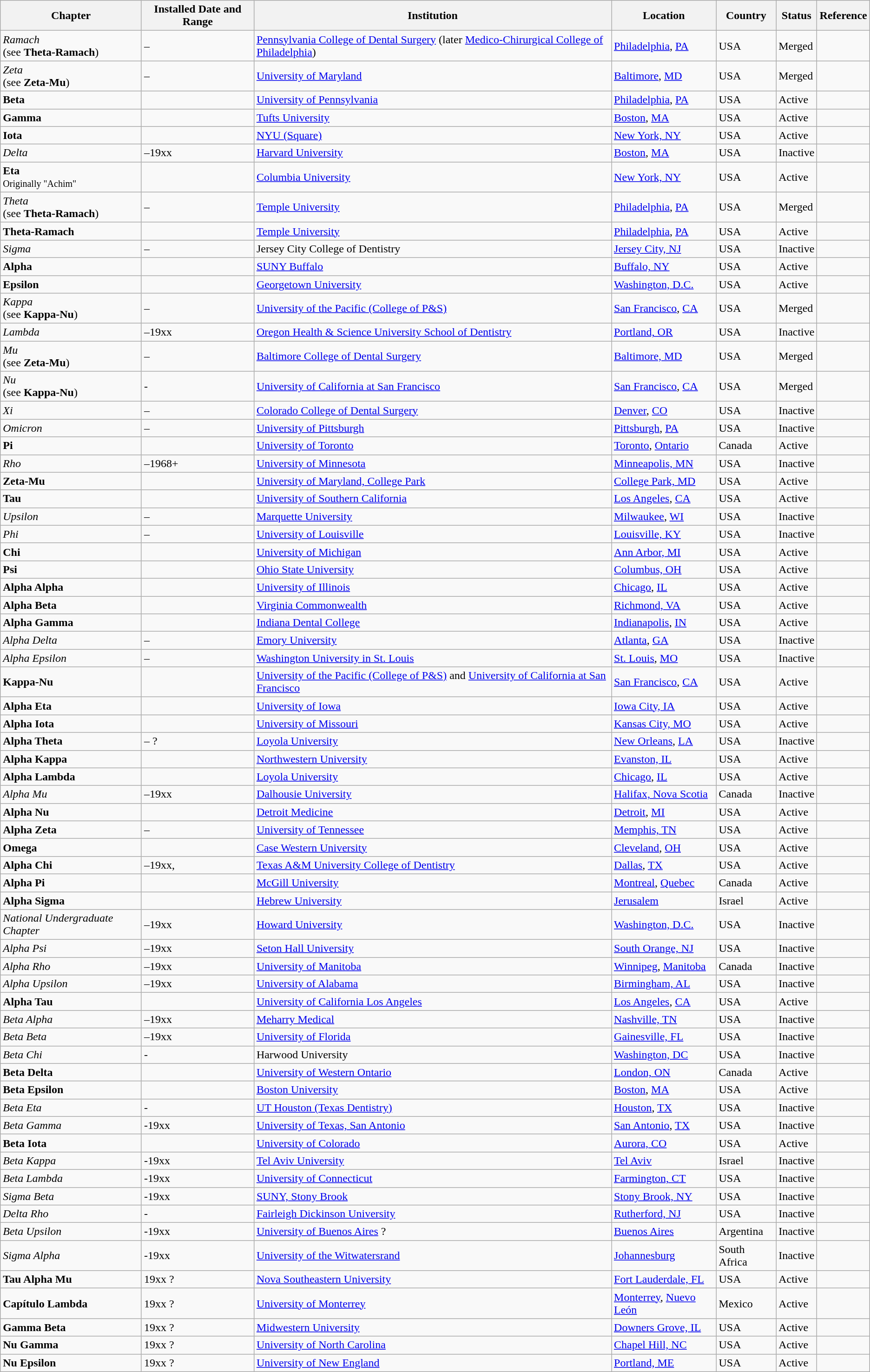<table class="sortable wikitable">
<tr>
<th>Chapter</th>
<th>Installed Date and Range</th>
<th>Institution</th>
<th>Location</th>
<th>Country</th>
<th>Status</th>
<th>Reference</th>
</tr>
<tr>
<td><em>Ramach</em><br>(see <strong>Theta-Ramach</strong>)</td>
<td>–</td>
<td><a href='#'>Pennsylvania College of Dental Surgery</a> (later <a href='#'>Medico-Chirurgical College of Philadelphia</a>)</td>
<td><a href='#'>Philadelphia</a>, <a href='#'>PA</a></td>
<td>USA</td>
<td>Merged</td>
<td></td>
</tr>
<tr>
<td><em>Zeta</em><br>(see <strong>Zeta-Mu</strong>)</td>
<td>–</td>
<td><a href='#'>University of Maryland</a></td>
<td><a href='#'>Baltimore</a>, <a href='#'>MD</a></td>
<td>USA</td>
<td>Merged</td>
<td></td>
</tr>
<tr>
<td><strong>Beta</strong></td>
<td></td>
<td><a href='#'>University of Pennsylvania</a></td>
<td><a href='#'>Philadelphia</a>, <a href='#'>PA</a></td>
<td>USA</td>
<td>Active</td>
<td></td>
</tr>
<tr>
<td><strong>Gamma</strong></td>
<td></td>
<td><a href='#'>Tufts University</a></td>
<td><a href='#'>Boston</a>, <a href='#'>MA</a></td>
<td>USA</td>
<td>Active</td>
<td></td>
</tr>
<tr>
<td><strong>Iota</strong></td>
<td></td>
<td><a href='#'>NYU (Square)</a></td>
<td><a href='#'>New York, NY</a></td>
<td>USA</td>
<td>Active</td>
<td></td>
</tr>
<tr>
<td><em>Delta</em></td>
<td>–19xx</td>
<td><a href='#'>Harvard University</a></td>
<td><a href='#'>Boston</a>, <a href='#'>MA</a></td>
<td>USA</td>
<td>Inactive</td>
<td></td>
</tr>
<tr>
<td><strong>Eta</strong><br><small>Originally "Achim"</small></td>
<td></td>
<td><a href='#'>Columbia University</a></td>
<td><a href='#'>New York, NY</a></td>
<td>USA</td>
<td>Active</td>
<td></td>
</tr>
<tr>
<td><em>Theta</em><br>(see <strong>Theta-Ramach</strong>)</td>
<td>–</td>
<td><a href='#'>Temple University</a></td>
<td><a href='#'>Philadelphia</a>, <a href='#'>PA</a></td>
<td>USA</td>
<td>Merged</td>
</tr>
<tr>
<td><strong>Theta-Ramach</strong></td>
<td></td>
<td><a href='#'>Temple University</a></td>
<td><a href='#'>Philadelphia</a>, <a href='#'>PA</a></td>
<td>USA</td>
<td>Active</td>
<td></td>
</tr>
<tr>
<td><em>Sigma</em></td>
<td>–</td>
<td>Jersey City College of Dentistry</td>
<td><a href='#'>Jersey City, NJ</a></td>
<td>USA</td>
<td>Inactive</td>
<td></td>
</tr>
<tr>
<td><strong>Alpha</strong></td>
<td></td>
<td><a href='#'>SUNY Buffalo</a></td>
<td><a href='#'>Buffalo, NY</a></td>
<td>USA</td>
<td>Active</td>
<td></td>
</tr>
<tr>
<td><strong>Epsilon</strong></td>
<td></td>
<td><a href='#'>Georgetown University</a></td>
<td><a href='#'>Washington, D.C.</a></td>
<td>USA</td>
<td>Active</td>
<td></td>
</tr>
<tr>
<td><em>Kappa</em><br>(see <strong>Kappa-Nu</strong>)</td>
<td>–</td>
<td><a href='#'>University of the Pacific (College of P&S)</a></td>
<td><a href='#'>San Francisco</a>, <a href='#'>CA</a></td>
<td>USA</td>
<td>Merged</td>
<td></td>
</tr>
<tr>
<td><em>Lambda</em></td>
<td>–19xx</td>
<td><a href='#'>Oregon Health & Science University School of Dentistry</a></td>
<td><a href='#'>Portland, OR</a></td>
<td>USA</td>
<td>Inactive</td>
<td></td>
</tr>
<tr>
<td><em>Mu</em><br>(see <strong>Zeta-Mu</strong>)</td>
<td>–</td>
<td><a href='#'>Baltimore College of Dental Surgery</a></td>
<td><a href='#'>Baltimore, MD</a></td>
<td>USA</td>
<td>Merged</td>
<td></td>
</tr>
<tr>
<td><em>Nu</em><br>(see <strong>Kappa-Nu</strong>)</td>
<td>-</td>
<td><a href='#'>University of California at San Francisco</a></td>
<td><a href='#'>San Francisco</a>, <a href='#'>CA</a></td>
<td>USA</td>
<td>Merged</td>
<td></td>
</tr>
<tr>
<td><em>Xi</em></td>
<td>–</td>
<td><a href='#'>Colorado College of Dental Surgery</a></td>
<td><a href='#'>Denver</a>, <a href='#'>CO</a></td>
<td>USA</td>
<td>Inactive</td>
<td></td>
</tr>
<tr>
<td><em>Omicron</em></td>
<td>–</td>
<td><a href='#'>University of Pittsburgh</a></td>
<td><a href='#'>Pittsburgh</a>, <a href='#'>PA</a></td>
<td>USA</td>
<td>Inactive</td>
<td></td>
</tr>
<tr>
<td><strong>Pi</strong></td>
<td></td>
<td><a href='#'>University of Toronto</a></td>
<td><a href='#'>Toronto</a>, <a href='#'>Ontario</a></td>
<td>Canada</td>
<td>Active</td>
<td></td>
</tr>
<tr>
<td><em>Rho</em></td>
<td>–1968+</td>
<td><a href='#'>University of Minnesota</a></td>
<td><a href='#'>Minneapolis, MN</a></td>
<td>USA</td>
<td>Inactive</td>
<td></td>
</tr>
<tr>
<td><strong>Zeta-Mu</strong></td>
<td></td>
<td><a href='#'>University of Maryland, College Park</a></td>
<td><a href='#'>College Park, MD</a></td>
<td>USA</td>
<td>Active</td>
<td></td>
</tr>
<tr>
<td><strong>Tau</strong></td>
<td></td>
<td><a href='#'>University of Southern California</a></td>
<td><a href='#'>Los Angeles</a>, <a href='#'>CA</a></td>
<td>USA</td>
<td>Active</td>
<td></td>
</tr>
<tr>
<td><em>Upsilon</em></td>
<td>–</td>
<td><a href='#'>Marquette University</a></td>
<td><a href='#'>Milwaukee</a>, <a href='#'>WI</a></td>
<td>USA</td>
<td>Inactive</td>
<td></td>
</tr>
<tr>
<td><em>Phi</em></td>
<td>–</td>
<td><a href='#'>University of Louisville</a></td>
<td><a href='#'>Louisville, KY</a></td>
<td>USA</td>
<td>Inactive</td>
<td></td>
</tr>
<tr>
<td><strong>Chi</strong></td>
<td></td>
<td><a href='#'>University of Michigan</a></td>
<td><a href='#'>Ann Arbor, MI</a></td>
<td>USA</td>
<td>Active</td>
<td></td>
</tr>
<tr>
<td><strong>Psi</strong></td>
<td></td>
<td><a href='#'>Ohio State University</a></td>
<td><a href='#'>Columbus, OH</a></td>
<td>USA</td>
<td>Active</td>
<td></td>
</tr>
<tr>
<td><strong>Alpha Alpha</strong></td>
<td></td>
<td><a href='#'>University of Illinois</a></td>
<td><a href='#'>Chicago</a>, <a href='#'>IL</a></td>
<td>USA</td>
<td>Active</td>
<td></td>
</tr>
<tr>
<td><strong>Alpha Beta</strong></td>
<td></td>
<td><a href='#'>Virginia Commonwealth</a></td>
<td><a href='#'>Richmond, VA</a></td>
<td>USA</td>
<td>Active</td>
<td></td>
</tr>
<tr>
<td><strong>Alpha Gamma</strong></td>
<td></td>
<td><a href='#'>Indiana Dental College</a></td>
<td><a href='#'>Indianapolis</a>, <a href='#'>IN</a></td>
<td>USA</td>
<td>Active</td>
<td></td>
</tr>
<tr>
<td><em>Alpha Delta</em></td>
<td>–</td>
<td><a href='#'>Emory University</a></td>
<td><a href='#'>Atlanta</a>, <a href='#'>GA</a></td>
<td>USA</td>
<td>Inactive</td>
<td></td>
</tr>
<tr>
<td><em>Alpha Epsilon</em></td>
<td>–</td>
<td><a href='#'>Washington University in St. Louis</a></td>
<td><a href='#'>St. Louis</a>, <a href='#'>MO</a></td>
<td>USA</td>
<td>Inactive</td>
<td></td>
</tr>
<tr>
<td><strong>Kappa-Nu</strong></td>
<td></td>
<td><a href='#'>University of the Pacific (College of P&S)</a> and <a href='#'>University of California at San Francisco</a></td>
<td><a href='#'>San Francisco</a>, <a href='#'>CA</a></td>
<td>USA</td>
<td>Active</td>
<td></td>
</tr>
<tr>
<td><strong>Alpha Eta</strong></td>
<td></td>
<td><a href='#'>University of Iowa</a></td>
<td><a href='#'>Iowa City, IA</a></td>
<td>USA</td>
<td>Active</td>
<td></td>
</tr>
<tr>
<td><strong>Alpha Iota</strong></td>
<td></td>
<td><a href='#'>University of Missouri</a></td>
<td><a href='#'>Kansas City, MO</a></td>
<td>USA</td>
<td>Active</td>
<td></td>
</tr>
<tr>
<td><strong>Alpha Theta</strong></td>
<td>– ?</td>
<td><a href='#'>Loyola University</a></td>
<td><a href='#'>New Orleans</a>, <a href='#'>LA</a></td>
<td>USA</td>
<td>Inactive</td>
<td></td>
</tr>
<tr>
<td><strong>Alpha Kappa</strong></td>
<td></td>
<td><a href='#'>Northwestern University</a></td>
<td><a href='#'>Evanston, IL</a></td>
<td>USA</td>
<td>Active</td>
<td></td>
</tr>
<tr>
<td><strong>Alpha Lambda</strong></td>
<td></td>
<td><a href='#'>Loyola University</a></td>
<td><a href='#'>Chicago</a>, <a href='#'>IL</a></td>
<td>USA</td>
<td>Active</td>
<td></td>
</tr>
<tr>
<td><em>Alpha Mu</em></td>
<td>–19xx</td>
<td><a href='#'>Dalhousie University</a></td>
<td><a href='#'>Halifax, Nova Scotia</a></td>
<td>Canada</td>
<td>Inactive</td>
<td></td>
</tr>
<tr>
<td><strong>Alpha Nu</strong></td>
<td></td>
<td><a href='#'>Detroit Medicine</a></td>
<td><a href='#'>Detroit</a>, <a href='#'>MI</a></td>
<td>USA</td>
<td>Active</td>
<td></td>
</tr>
<tr>
<td><strong>Alpha Zeta</strong></td>
<td>–</td>
<td><a href='#'>University of Tennessee</a></td>
<td><a href='#'>Memphis, TN</a></td>
<td>USA</td>
<td>Active</td>
<td></td>
</tr>
<tr>
<td><strong>Omega</strong></td>
<td></td>
<td><a href='#'>Case Western University</a></td>
<td><a href='#'>Cleveland</a>, <a href='#'>OH</a></td>
<td>USA</td>
<td>Active</td>
<td></td>
</tr>
<tr>
<td><strong>Alpha Chi</strong></td>
<td>–19xx, </td>
<td><a href='#'>Texas A&M University College of Dentistry</a></td>
<td><a href='#'>Dallas</a>, <a href='#'>TX</a></td>
<td>USA</td>
<td>Active</td>
<td></td>
</tr>
<tr>
<td><strong>Alpha Pi</strong></td>
<td></td>
<td><a href='#'>McGill University</a></td>
<td><a href='#'>Montreal</a>, <a href='#'>Quebec</a></td>
<td>Canada</td>
<td>Active</td>
<td></td>
</tr>
<tr>
<td><strong>Alpha Sigma</strong></td>
<td></td>
<td><a href='#'>Hebrew University</a></td>
<td><a href='#'>Jerusalem</a></td>
<td>Israel</td>
<td>Active</td>
<td></td>
</tr>
<tr>
<td><em>National Undergraduate Chapter</em></td>
<td>–19xx</td>
<td><a href='#'>Howard University</a></td>
<td><a href='#'>Washington, D.C.</a></td>
<td>USA</td>
<td>Inactive</td>
<td></td>
</tr>
<tr>
<td><em>Alpha Psi</em></td>
<td>–19xx</td>
<td><a href='#'>Seton Hall University</a></td>
<td><a href='#'>South Orange, NJ</a></td>
<td>USA</td>
<td>Inactive</td>
<td></td>
</tr>
<tr>
<td><em>Alpha Rho</em></td>
<td>–19xx</td>
<td><a href='#'>University of Manitoba</a></td>
<td><a href='#'>Winnipeg</a>, <a href='#'>Manitoba</a></td>
<td>Canada</td>
<td>Inactive</td>
<td></td>
</tr>
<tr>
<td><em>Alpha Upsilon</em></td>
<td>–19xx</td>
<td><a href='#'>University of Alabama</a></td>
<td><a href='#'>Birmingham, AL</a></td>
<td>USA</td>
<td>Inactive</td>
<td></td>
</tr>
<tr>
<td><strong>Alpha Tau</strong></td>
<td></td>
<td><a href='#'>University of California Los Angeles</a></td>
<td><a href='#'>Los Angeles</a>, <a href='#'>CA</a></td>
<td>USA</td>
<td>Active</td>
<td></td>
</tr>
<tr>
<td><em>Beta Alpha</em></td>
<td>–19xx</td>
<td><a href='#'>Meharry Medical</a></td>
<td><a href='#'>Nashville, TN</a></td>
<td>USA</td>
<td>Inactive</td>
<td></td>
</tr>
<tr>
<td><em>Beta Beta</em></td>
<td>–19xx</td>
<td><a href='#'>University of Florida</a></td>
<td><a href='#'>Gainesville, FL</a></td>
<td>USA</td>
<td>Inactive</td>
<td></td>
</tr>
<tr>
<td><em>Beta Chi</em></td>
<td>-</td>
<td>Harwood University</td>
<td><a href='#'>Washington, DC</a></td>
<td>USA</td>
<td>Inactive</td>
<td></td>
</tr>
<tr>
<td><strong>Beta Delta</strong></td>
<td></td>
<td><a href='#'>University of Western Ontario</a></td>
<td><a href='#'>London, ON</a></td>
<td>Canada</td>
<td>Active</td>
<td></td>
</tr>
<tr>
<td><strong>Beta Epsilon</strong></td>
<td></td>
<td><a href='#'>Boston University</a></td>
<td><a href='#'>Boston</a>, <a href='#'>MA</a></td>
<td>USA</td>
<td>Active</td>
<td></td>
</tr>
<tr>
<td><em>Beta Eta</em></td>
<td>-</td>
<td><a href='#'>UT Houston (Texas Dentistry)</a></td>
<td><a href='#'>Houston</a>, <a href='#'>TX</a></td>
<td>USA</td>
<td>Inactive</td>
<td></td>
</tr>
<tr>
<td><em>Beta Gamma</em></td>
<td>-19xx</td>
<td><a href='#'>University of Texas, San Antonio</a></td>
<td><a href='#'>San Antonio</a>, <a href='#'>TX</a></td>
<td>USA</td>
<td>Inactive</td>
<td></td>
</tr>
<tr>
<td><strong>Beta Iota</strong></td>
<td></td>
<td><a href='#'>University of Colorado</a></td>
<td><a href='#'>Aurora, CO</a></td>
<td>USA</td>
<td>Active</td>
<td></td>
</tr>
<tr>
<td><em>Beta Kappa</em></td>
<td>-19xx</td>
<td><a href='#'>Tel Aviv University</a></td>
<td><a href='#'>Tel Aviv</a></td>
<td>Israel</td>
<td>Inactive</td>
<td></td>
</tr>
<tr>
<td><em>Beta Lambda</em></td>
<td>-19xx</td>
<td><a href='#'>University of Connecticut</a></td>
<td><a href='#'>Farmington, CT</a></td>
<td>USA</td>
<td>Inactive</td>
<td></td>
</tr>
<tr>
<td><em>Sigma Beta</em></td>
<td>-19xx</td>
<td><a href='#'>SUNY, Stony Brook</a></td>
<td><a href='#'>Stony Brook, NY</a></td>
<td>USA</td>
<td>Inactive</td>
<td></td>
</tr>
<tr>
<td><em>Delta Rho</em></td>
<td>-</td>
<td><a href='#'>Fairleigh Dickinson University</a></td>
<td><a href='#'>Rutherford, NJ</a></td>
<td>USA</td>
<td>Inactive</td>
<td></td>
</tr>
<tr>
<td><em>Beta Upsilon</em></td>
<td>-19xx</td>
<td><a href='#'>University of Buenos Aires</a> ?</td>
<td><a href='#'>Buenos Aires</a></td>
<td>Argentina</td>
<td>Inactive</td>
<td></td>
</tr>
<tr>
<td><em>Sigma Alpha</em></td>
<td>-19xx</td>
<td><a href='#'>University of the Witwatersrand</a></td>
<td><a href='#'>Johannesburg</a></td>
<td>South Africa</td>
<td>Inactive</td>
<td></td>
</tr>
<tr>
<td><strong>Tau Alpha Mu</strong></td>
<td>19xx ?</td>
<td><a href='#'>Nova Southeastern University</a></td>
<td><a href='#'>Fort Lauderdale, FL</a></td>
<td>USA</td>
<td>Active</td>
<td></td>
</tr>
<tr>
<td><strong>Capítulo Lambda</strong></td>
<td>19xx ?</td>
<td><a href='#'>University of Monterrey</a></td>
<td><a href='#'>Monterrey</a>, <a href='#'>Nuevo León</a></td>
<td>Mexico</td>
<td>Active</td>
<td></td>
</tr>
<tr>
<td><strong>Gamma Beta</strong></td>
<td>19xx ?</td>
<td><a href='#'>Midwestern University</a></td>
<td><a href='#'>Downers Grove, IL</a></td>
<td>USA</td>
<td>Active</td>
<td></td>
</tr>
<tr>
<td><strong>Nu Gamma</strong></td>
<td>19xx ?</td>
<td><a href='#'>University of North Carolina</a></td>
<td><a href='#'>Chapel Hill, NC</a></td>
<td>USA</td>
<td>Active</td>
<td></td>
</tr>
<tr>
<td><strong>Nu Epsilon</strong></td>
<td>19xx ?</td>
<td><a href='#'>University of New England</a></td>
<td><a href='#'>Portland, ME</a></td>
<td>USA</td>
<td>Active</td>
<td></td>
</tr>
</table>
